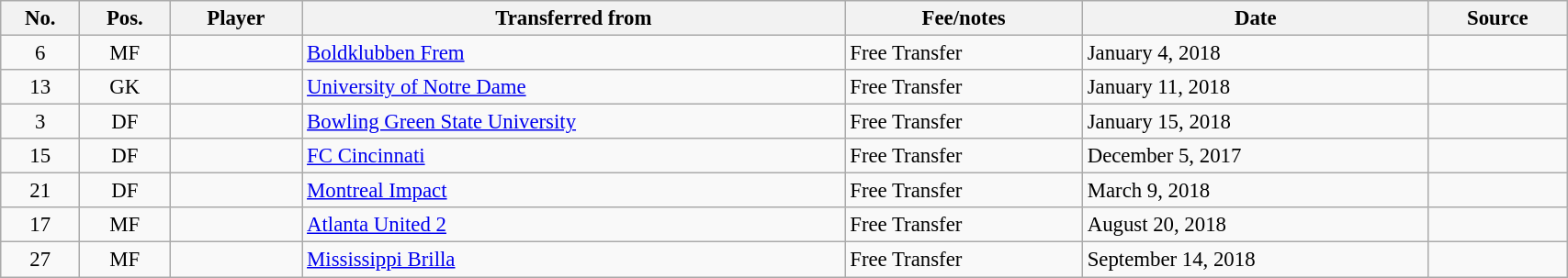<table class="wikitable sortable" style="width:90%; text-align:center; font-size:95%; text-align:left;">
<tr>
<th>No.</th>
<th>Pos.</th>
<th>Player</th>
<th>Transferred from</th>
<th>Fee/notes</th>
<th>Date</th>
<th>Source</th>
</tr>
<tr>
<td align="center">6</td>
<td align="center">MF</td>
<td></td>
<td> <a href='#'>Boldklubben Frem</a></td>
<td>Free Transfer</td>
<td>January 4, 2018</td>
<td></td>
</tr>
<tr>
<td align="center">13</td>
<td align="center">GK</td>
<td></td>
<td> <a href='#'>University of Notre Dame</a></td>
<td>Free Transfer</td>
<td>January 11, 2018</td>
<td></td>
</tr>
<tr>
<td align="center">3</td>
<td align="center">DF</td>
<td></td>
<td> <a href='#'>Bowling Green State University</a></td>
<td>Free Transfer</td>
<td>January 15, 2018</td>
<td></td>
</tr>
<tr>
<td align="center">15</td>
<td align="center">DF</td>
<td></td>
<td> <a href='#'>FC Cincinnati</a></td>
<td>Free Transfer</td>
<td>December 5, 2017</td>
<td></td>
</tr>
<tr>
<td align="center">21</td>
<td align="center">DF</td>
<td></td>
<td> <a href='#'>Montreal Impact</a></td>
<td>Free Transfer</td>
<td>March 9, 2018</td>
<td></td>
</tr>
<tr>
<td align="center">17</td>
<td align="center">MF</td>
<td></td>
<td> <a href='#'>Atlanta United 2</a></td>
<td>Free Transfer</td>
<td>August 20, 2018</td>
<td></td>
</tr>
<tr>
<td align="center">27</td>
<td align="center">MF</td>
<td></td>
<td> <a href='#'>Mississippi Brilla</a></td>
<td>Free Transfer</td>
<td>September 14, 2018</td>
<td></td>
</tr>
</table>
